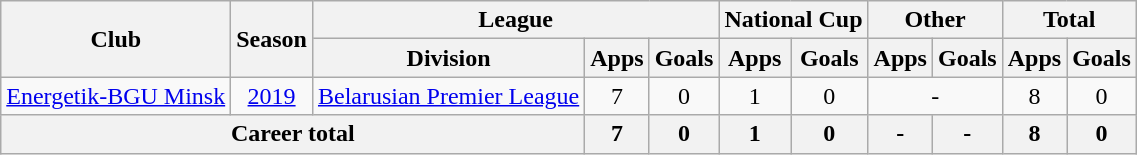<table class="wikitable" style="text-align: center">
<tr>
<th rowspan="2">Club</th>
<th rowspan="2">Season</th>
<th colspan="3">League</th>
<th colspan="2">National Cup</th>
<th colspan="2">Other</th>
<th colspan="2">Total</th>
</tr>
<tr>
<th>Division</th>
<th>Apps</th>
<th>Goals</th>
<th>Apps</th>
<th>Goals</th>
<th>Apps</th>
<th>Goals</th>
<th>Apps</th>
<th>Goals</th>
</tr>
<tr>
<td><a href='#'>Energetik-BGU Minsk</a></td>
<td><a href='#'>2019</a></td>
<td><a href='#'>Belarusian Premier League</a></td>
<td>7</td>
<td>0</td>
<td>1</td>
<td>0</td>
<td colspan="2">-</td>
<td>8</td>
<td>0</td>
</tr>
<tr>
<th colspan=3>Career total</th>
<th>7</th>
<th>0</th>
<th>1</th>
<th>0</th>
<th>-</th>
<th>-</th>
<th>8</th>
<th>0</th>
</tr>
</table>
